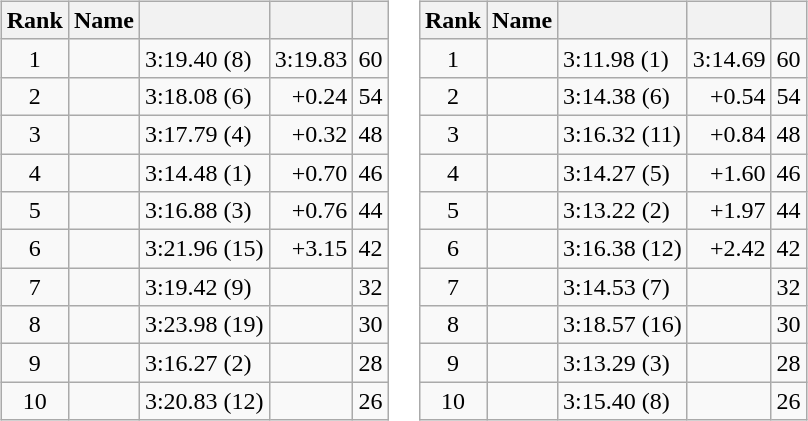<table border="0">
<tr>
<td valign="top"><br><table class="wikitable">
<tr>
<th>Rank</th>
<th>Name</th>
<th></th>
<th></th>
<th></th>
</tr>
<tr>
<td style="text-align:center;">1</td>
<td></td>
<td>3:19.40 (8)</td>
<td align="right">3:19.83</td>
<td>60</td>
</tr>
<tr>
<td style="text-align:center;">2</td>
<td></td>
<td>3:18.08 (6)</td>
<td align="right">+0.24</td>
<td>54</td>
</tr>
<tr>
<td style="text-align:center;">3</td>
<td></td>
<td>3:17.79 (4)</td>
<td align="right">+0.32</td>
<td>48</td>
</tr>
<tr>
<td style="text-align:center;">4</td>
<td></td>
<td>3:14.48 (1)</td>
<td align="right">+0.70</td>
<td>46</td>
</tr>
<tr>
<td style="text-align:center;">5</td>
<td></td>
<td>3:16.88 (3)</td>
<td align="right">+0.76</td>
<td>44</td>
</tr>
<tr>
<td style="text-align:center;">6</td>
<td></td>
<td>3:21.96 (15)</td>
<td align="right">+3.15</td>
<td>42</td>
</tr>
<tr>
<td style="text-align:center;">7</td>
<td></td>
<td>3:19.42 (9)</td>
<td align="center"></td>
<td>32</td>
</tr>
<tr>
<td style="text-align:center;">8</td>
<td></td>
<td>3:23.98 (19)</td>
<td align="center"></td>
<td>30</td>
</tr>
<tr>
<td style="text-align:center;">9</td>
<td></td>
<td>3:16.27 (2)</td>
<td align="center"></td>
<td>28</td>
</tr>
<tr>
<td style="text-align:center;">10</td>
<td></td>
<td>3:20.83 (12)</td>
<td align="center"></td>
<td>26</td>
</tr>
</table>
</td>
<td valign="top"><br><table class="wikitable">
<tr>
<th>Rank</th>
<th>Name</th>
<th></th>
<th></th>
<th></th>
</tr>
<tr>
<td style="text-align:center;">1</td>
<td></td>
<td>3:11.98 (1)</td>
<td align="right">3:14.69</td>
<td>60</td>
</tr>
<tr>
<td style="text-align:center;">2</td>
<td></td>
<td>3:14.38 (6)</td>
<td align="right">+0.54</td>
<td>54</td>
</tr>
<tr>
<td style="text-align:center;">3</td>
<td></td>
<td>3:16.32 (11)</td>
<td align="right">+0.84</td>
<td>48</td>
</tr>
<tr>
<td style="text-align:center;">4</td>
<td></td>
<td>3:14.27 (5)</td>
<td align="right">+1.60</td>
<td>46</td>
</tr>
<tr>
<td style="text-align:center;">5</td>
<td></td>
<td>3:13.22 (2)</td>
<td align="right">+1.97</td>
<td>44</td>
</tr>
<tr>
<td style="text-align:center;">6</td>
<td></td>
<td>3:16.38 (12)</td>
<td align="right">+2.42</td>
<td>42</td>
</tr>
<tr>
<td style="text-align:center;">7</td>
<td></td>
<td>3:14.53 (7)</td>
<td align="center"></td>
<td>32</td>
</tr>
<tr>
<td style="text-align:center;">8</td>
<td></td>
<td>3:18.57 (16)</td>
<td align="center"></td>
<td>30</td>
</tr>
<tr>
<td style="text-align:center;">9</td>
<td></td>
<td>3:13.29 (3)</td>
<td align="center"></td>
<td>28</td>
</tr>
<tr>
<td style="text-align:center;">10</td>
<td></td>
<td>3:15.40 (8)</td>
<td align="center"></td>
<td>26</td>
</tr>
</table>
</td>
</tr>
</table>
